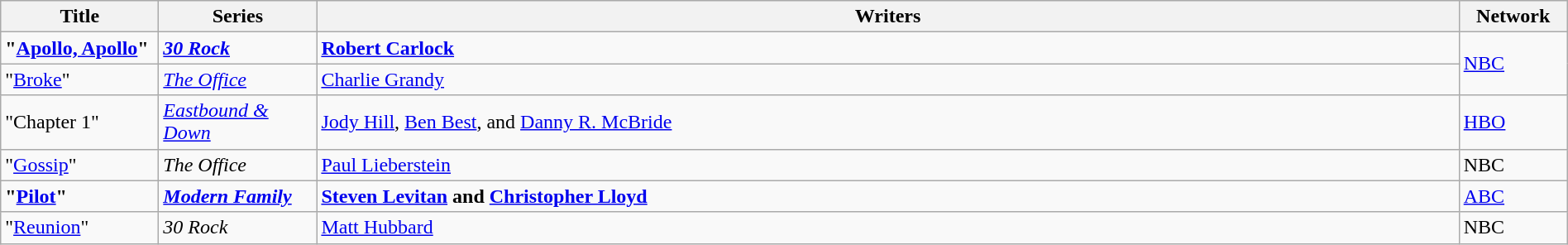<table class="wikitable" style="width:100%;">
<tr>
<th style="width:120px;">Title</th>
<th style="width:120px;">Series</th>
<th>Writers</th>
<th style="width:80px;">Network</th>
</tr>
<tr>
<td><strong>"<a href='#'>Apollo, Apollo</a>"</strong></td>
<td><strong><em><a href='#'>30 Rock</a></em></strong></td>
<td><strong><a href='#'>Robert Carlock</a></strong></td>
<td rowspan=2><a href='#'>NBC</a></td>
</tr>
<tr>
<td>"<a href='#'>Broke</a>"</td>
<td><em><a href='#'>The Office</a></em></td>
<td><a href='#'>Charlie Grandy</a></td>
</tr>
<tr>
<td>"Chapter 1"</td>
<td><em><a href='#'>Eastbound & Down</a></em></td>
<td><a href='#'>Jody Hill</a>, <a href='#'>Ben Best</a>, and <a href='#'>Danny R. McBride</a></td>
<td><a href='#'>HBO</a></td>
</tr>
<tr>
<td>"<a href='#'>Gossip</a>"</td>
<td><em>The Office</em></td>
<td><a href='#'>Paul Lieberstein</a></td>
<td>NBC</td>
</tr>
<tr>
<td><strong>"<a href='#'>Pilot</a>"</strong></td>
<td><strong><em><a href='#'>Modern Family</a></em></strong></td>
<td><strong><a href='#'>Steven Levitan</a> and <a href='#'>Christopher Lloyd</a></strong></td>
<td><a href='#'>ABC</a></td>
</tr>
<tr>
<td>"<a href='#'>Reunion</a>"</td>
<td><em>30 Rock</em></td>
<td><a href='#'>Matt Hubbard</a></td>
<td>NBC</td>
</tr>
</table>
